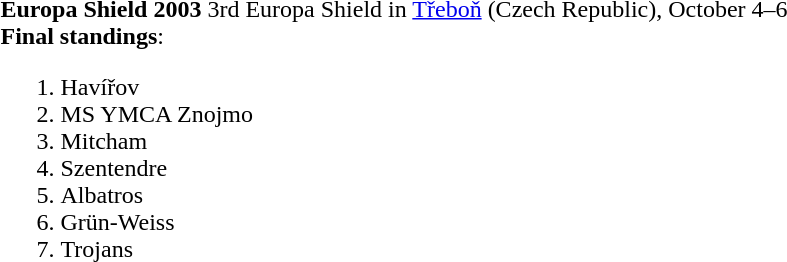<table>
<tr>
<td width="720" style="margin: 0 0 0 0" valig=top><br><strong>Europa Shield 2003</strong>
3rd Europa Shield in <a href='#'>Třeboň</a> (Czech Republic), October 4–6<br><strong>Final standings</strong>:<ol><li>Havířov </li><li>MS YMCA Znojmo </li><li>Mitcham </li><li>Szentendre </li><li>Albatros </li><li>Grün-Weiss </li><li>Trojans </li></ol></td>
</tr>
</table>
